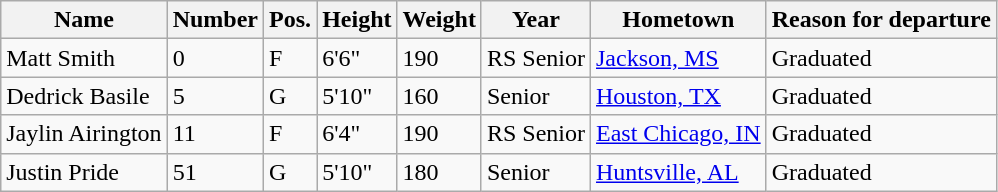<table class="wikitable sortable" border="1">
<tr>
<th>Name</th>
<th>Number</th>
<th>Pos.</th>
<th>Height</th>
<th>Weight</th>
<th>Year</th>
<th>Hometown</th>
<th class="unsortable">Reason for departure</th>
</tr>
<tr>
<td>Matt Smith</td>
<td>0</td>
<td>F</td>
<td>6'6"</td>
<td>190</td>
<td>RS Senior</td>
<td><a href='#'>Jackson, MS</a></td>
<td>Graduated</td>
</tr>
<tr>
<td>Dedrick Basile</td>
<td>5</td>
<td>G</td>
<td>5'10"</td>
<td>160</td>
<td>Senior</td>
<td><a href='#'>Houston, TX</a></td>
<td>Graduated</td>
</tr>
<tr>
<td>Jaylin Airington</td>
<td>11</td>
<td>F</td>
<td>6'4"</td>
<td>190</td>
<td>RS Senior</td>
<td><a href='#'>East Chicago, IN</a></td>
<td>Graduated</td>
</tr>
<tr>
<td>Justin Pride</td>
<td>51</td>
<td>G</td>
<td>5'10"</td>
<td>180</td>
<td>Senior</td>
<td><a href='#'>Huntsville, AL</a></td>
<td>Graduated</td>
</tr>
</table>
